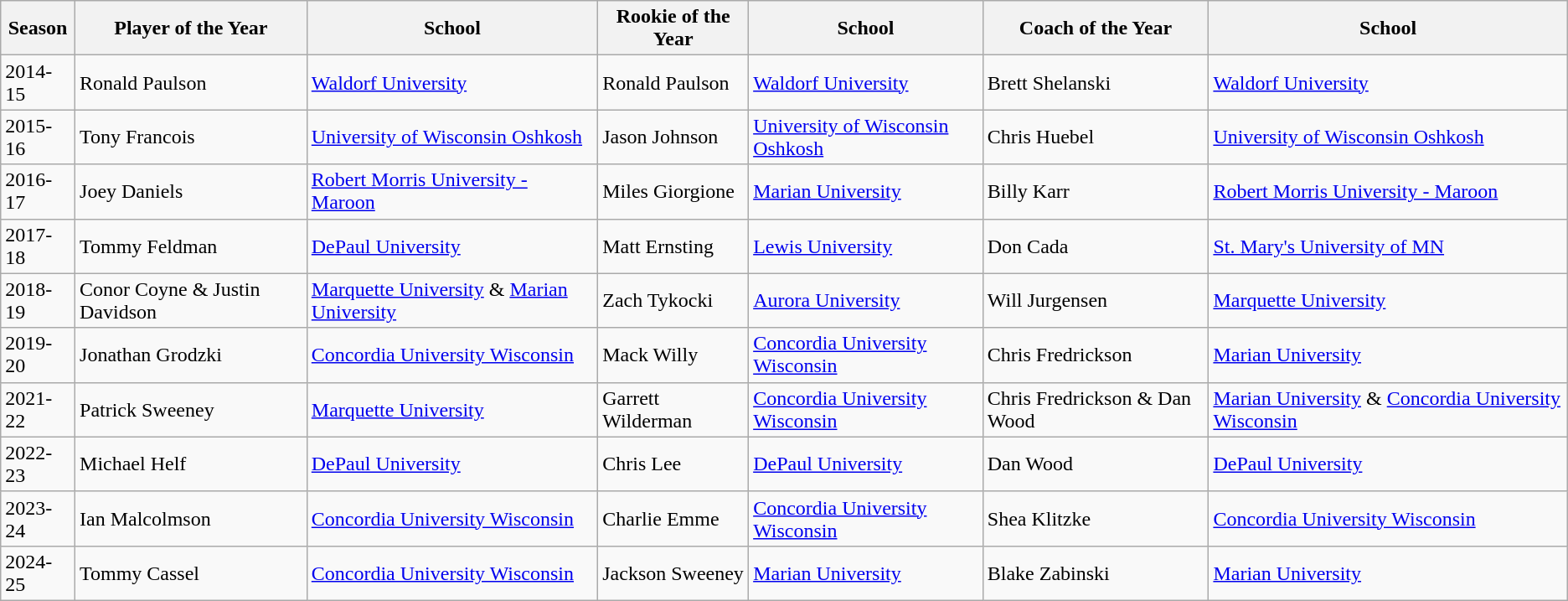<table class="wikitable">
<tr>
<th>Season</th>
<th>Player of the Year</th>
<th>School</th>
<th>Rookie of the Year</th>
<th>School</th>
<th>Coach of the Year</th>
<th>School</th>
</tr>
<tr>
<td>2014-15</td>
<td>Ronald Paulson</td>
<td><a href='#'>Waldorf University</a></td>
<td>Ronald Paulson</td>
<td><a href='#'>Waldorf University</a></td>
<td>Brett Shelanski</td>
<td><a href='#'>Waldorf University</a></td>
</tr>
<tr>
<td>2015-16</td>
<td>Tony Francois</td>
<td><a href='#'>University of Wisconsin Oshkosh</a></td>
<td>Jason Johnson</td>
<td><a href='#'>University of Wisconsin Oshkosh</a></td>
<td>Chris Huebel</td>
<td><a href='#'>University of Wisconsin Oshkosh</a></td>
</tr>
<tr>
<td>2016-17</td>
<td>Joey Daniels</td>
<td><a href='#'>Robert Morris University - Maroon</a></td>
<td>Miles Giorgione</td>
<td><a href='#'>Marian University</a></td>
<td>Billy Karr</td>
<td><a href='#'>Robert Morris University - Maroon</a></td>
</tr>
<tr>
<td>2017-18</td>
<td>Tommy Feldman</td>
<td><a href='#'>DePaul University</a></td>
<td>Matt Ernsting</td>
<td><a href='#'>Lewis University</a></td>
<td>Don Cada</td>
<td><a href='#'>St. Mary's University of MN</a></td>
</tr>
<tr>
<td>2018-19</td>
<td>Conor Coyne & Justin Davidson</td>
<td><a href='#'>Marquette University</a> & <a href='#'>Marian University</a></td>
<td>Zach Tykocki</td>
<td><a href='#'>Aurora University</a></td>
<td>Will Jurgensen</td>
<td><a href='#'>Marquette University</a></td>
</tr>
<tr>
<td>2019-20</td>
<td>Jonathan Grodzki</td>
<td><a href='#'>Concordia University Wisconsin</a></td>
<td>Mack Willy</td>
<td><a href='#'>Concordia University Wisconsin</a></td>
<td>Chris Fredrickson</td>
<td><a href='#'>Marian University</a></td>
</tr>
<tr>
<td>2021-22</td>
<td>Patrick Sweeney</td>
<td><a href='#'>Marquette University</a></td>
<td>Garrett Wilderman</td>
<td><a href='#'>Concordia University Wisconsin</a></td>
<td>Chris Fredrickson & Dan Wood</td>
<td><a href='#'>Marian University</a> & <a href='#'>Concordia University Wisconsin</a></td>
</tr>
<tr>
<td>2022-23</td>
<td>Michael Helf</td>
<td><a href='#'>DePaul University</a></td>
<td>Chris Lee</td>
<td><a href='#'>DePaul University</a></td>
<td>Dan Wood</td>
<td><a href='#'>DePaul University</a></td>
</tr>
<tr>
<td>2023-24</td>
<td>Ian Malcolmson</td>
<td><a href='#'>Concordia University Wisconsin</a></td>
<td>Charlie Emme</td>
<td><a href='#'>Concordia University Wisconsin</a></td>
<td>Shea Klitzke</td>
<td><a href='#'>Concordia University Wisconsin</a></td>
</tr>
<tr>
<td>2024-25</td>
<td>Tommy Cassel</td>
<td><a href='#'>Concordia University Wisconsin</a></td>
<td>Jackson Sweeney</td>
<td><a href='#'> Marian University</a></td>
<td>Blake Zabinski</td>
<td><a href='#'> Marian University</a></td>
</tr>
</table>
